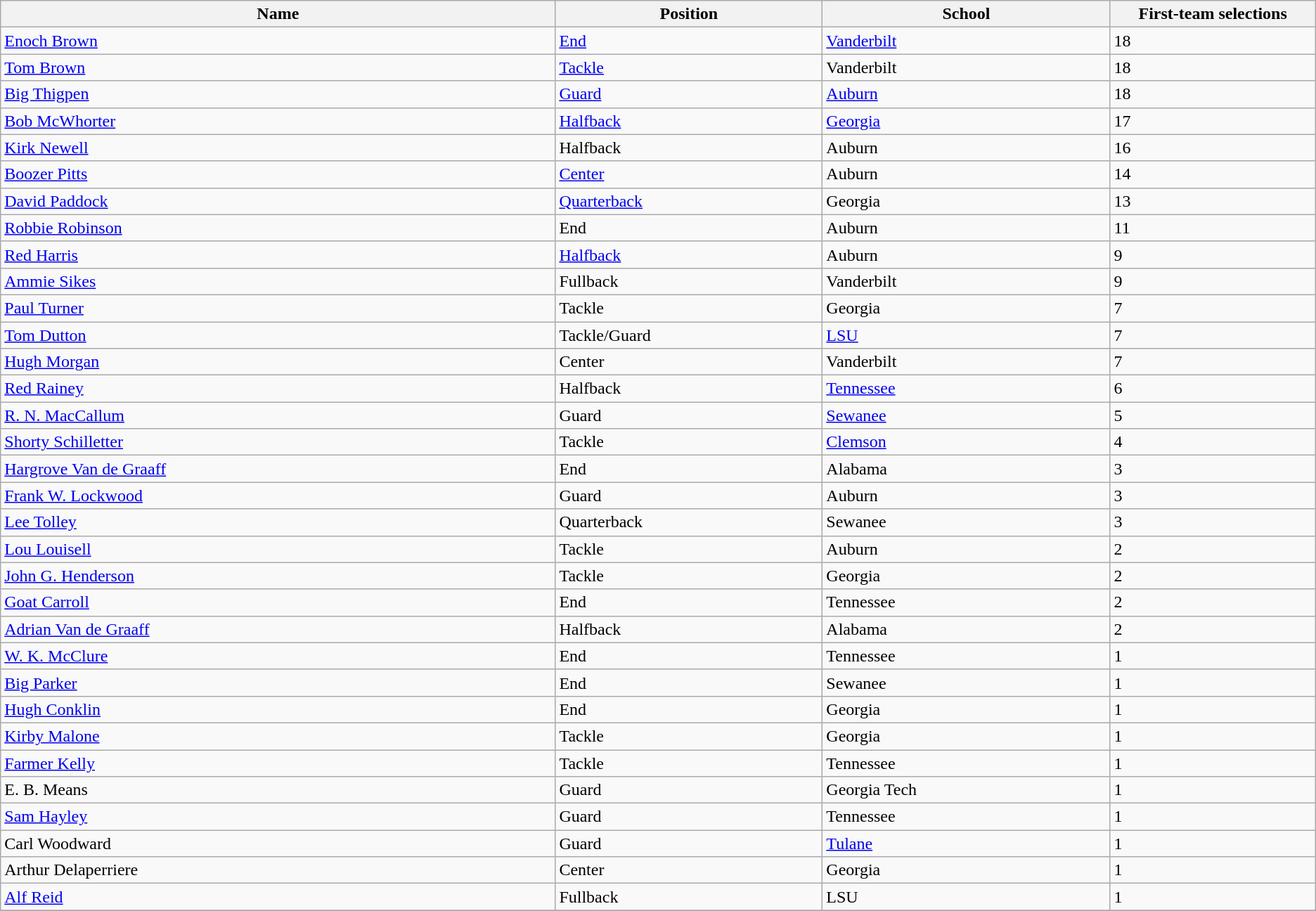<table class="wikitable sortable">
<tr>
<th bgcolor="#DDDDFF" width="27%">Name</th>
<th bgcolor="#DDDDFF" width="13%">Position</th>
<th bgcolor="#DDDDFF" width="14%">School</th>
<th bgcolor="#DDDDFF" width="10%">First-team selections</th>
</tr>
<tr align="left">
<td><a href='#'>Enoch Brown</a></td>
<td><a href='#'>End</a></td>
<td><a href='#'>Vanderbilt</a></td>
<td>18</td>
</tr>
<tr align="left">
<td><a href='#'>Tom Brown</a></td>
<td><a href='#'>Tackle</a></td>
<td>Vanderbilt</td>
<td>18</td>
</tr>
<tr align="left">
<td><a href='#'>Big Thigpen</a></td>
<td><a href='#'>Guard</a></td>
<td><a href='#'>Auburn</a></td>
<td>18</td>
</tr>
<tr align="left">
<td><a href='#'>Bob McWhorter</a></td>
<td><a href='#'>Halfback</a></td>
<td><a href='#'>Georgia</a></td>
<td>17</td>
</tr>
<tr align="left">
<td><a href='#'>Kirk Newell</a></td>
<td>Halfback</td>
<td>Auburn</td>
<td>16</td>
</tr>
<tr align="left">
<td><a href='#'>Boozer Pitts</a></td>
<td><a href='#'>Center</a></td>
<td>Auburn</td>
<td>14</td>
</tr>
<tr align="left">
<td><a href='#'>David Paddock</a></td>
<td><a href='#'>Quarterback</a></td>
<td>Georgia</td>
<td>13</td>
</tr>
<tr align="left">
<td><a href='#'>Robbie Robinson</a></td>
<td>End</td>
<td>Auburn</td>
<td>11</td>
</tr>
<tr align="left">
<td><a href='#'>Red Harris</a></td>
<td><a href='#'>Halfback</a></td>
<td>Auburn</td>
<td>9</td>
</tr>
<tr align="left">
<td><a href='#'>Ammie Sikes</a></td>
<td>Fullback</td>
<td>Vanderbilt</td>
<td>9</td>
</tr>
<tr align="left">
<td><a href='#'>Paul Turner</a></td>
<td>Tackle</td>
<td>Georgia</td>
<td>7</td>
</tr>
<tr align="left">
<td><a href='#'>Tom Dutton</a></td>
<td>Tackle/Guard</td>
<td><a href='#'>LSU</a></td>
<td>7</td>
</tr>
<tr align="left">
<td><a href='#'>Hugh Morgan</a></td>
<td>Center</td>
<td>Vanderbilt</td>
<td>7</td>
</tr>
<tr align="left">
<td><a href='#'>Red Rainey</a></td>
<td>Halfback</td>
<td><a href='#'>Tennessee</a></td>
<td>6</td>
</tr>
<tr align="left">
<td><a href='#'>R. N. MacCallum</a></td>
<td>Guard</td>
<td><a href='#'>Sewanee</a></td>
<td>5</td>
</tr>
<tr align="left">
<td><a href='#'>Shorty Schilletter</a></td>
<td>Tackle</td>
<td><a href='#'>Clemson</a></td>
<td>4</td>
</tr>
<tr align="left">
<td><a href='#'>Hargrove Van de Graaff</a></td>
<td>End</td>
<td>Alabama</td>
<td>3</td>
</tr>
<tr align="left">
<td><a href='#'>Frank W. Lockwood</a></td>
<td>Guard</td>
<td>Auburn</td>
<td>3</td>
</tr>
<tr align="left">
<td><a href='#'>Lee Tolley</a></td>
<td>Quarterback</td>
<td>Sewanee</td>
<td>3</td>
</tr>
<tr align="left">
<td><a href='#'>Lou Louisell</a></td>
<td>Tackle</td>
<td>Auburn</td>
<td>2</td>
</tr>
<tr align="left">
<td><a href='#'>John G. Henderson</a></td>
<td>Tackle</td>
<td>Georgia</td>
<td>2</td>
</tr>
<tr align="left">
<td><a href='#'>Goat Carroll</a></td>
<td>End</td>
<td>Tennessee</td>
<td>2</td>
</tr>
<tr align="left">
<td><a href='#'>Adrian Van de Graaff</a></td>
<td>Halfback</td>
<td>Alabama</td>
<td>2</td>
</tr>
<tr align="left">
<td><a href='#'>W. K. McClure</a></td>
<td>End</td>
<td>Tennessee</td>
<td>1</td>
</tr>
<tr align="left">
<td><a href='#'>Big Parker</a></td>
<td>End</td>
<td>Sewanee</td>
<td>1</td>
</tr>
<tr align="left">
<td><a href='#'>Hugh Conklin</a></td>
<td>End</td>
<td>Georgia</td>
<td>1</td>
</tr>
<tr align="left">
<td><a href='#'>Kirby Malone</a></td>
<td>Tackle</td>
<td>Georgia</td>
<td>1</td>
</tr>
<tr align="left">
<td><a href='#'>Farmer Kelly</a></td>
<td>Tackle</td>
<td>Tennessee</td>
<td>1</td>
</tr>
<tr align="left">
<td>E. B. Means</td>
<td>Guard</td>
<td>Georgia Tech</td>
<td>1</td>
</tr>
<tr align="left">
<td><a href='#'>Sam Hayley</a></td>
<td>Guard</td>
<td>Tennessee</td>
<td>1</td>
</tr>
<tr align="left">
<td>Carl Woodward</td>
<td>Guard</td>
<td><a href='#'>Tulane</a></td>
<td>1</td>
</tr>
<tr align="left">
<td>Arthur Delaperriere</td>
<td>Center</td>
<td>Georgia</td>
<td>1</td>
</tr>
<tr align="left">
<td><a href='#'>Alf Reid</a></td>
<td>Fullback</td>
<td>LSU</td>
<td>1</td>
</tr>
<tr align="left">
</tr>
</table>
